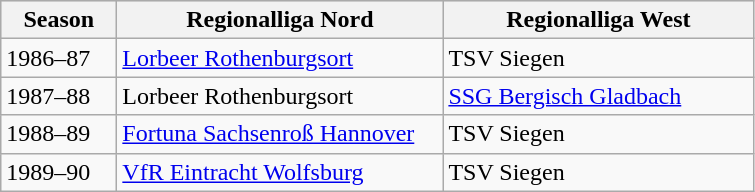<table class="wikitable">
<tr align="center" bgcolor="#dfdfdf">
<th width="70">Season</th>
<th width="210">Regionalliga Nord</th>
<th width="200">Regionalliga West</th>
</tr>
<tr>
<td>1986–87</td>
<td><a href='#'>Lorbeer Rothenburgsort</a></td>
<td>TSV Siegen</td>
</tr>
<tr>
<td>1987–88</td>
<td>Lorbeer Rothenburgsort</td>
<td><a href='#'>SSG Bergisch Gladbach</a></td>
</tr>
<tr>
<td>1988–89</td>
<td><a href='#'>Fortuna Sachsenroß Hannover</a></td>
<td>TSV Siegen</td>
</tr>
<tr>
<td>1989–90</td>
<td><a href='#'>VfR Eintracht Wolfsburg</a></td>
<td>TSV Siegen</td>
</tr>
</table>
